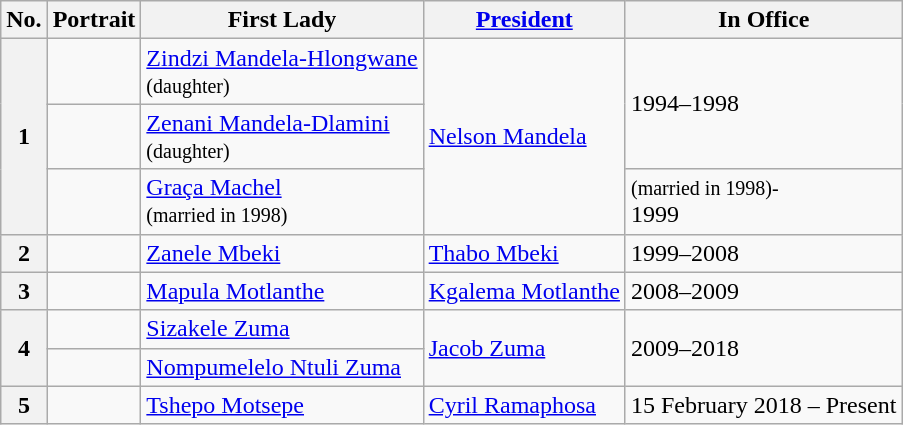<table class="wikitable">
<tr>
<th>No.</th>
<th>Portrait</th>
<th>First Lady</th>
<th><a href='#'>President</a></th>
<th>In Office</th>
</tr>
<tr>
<th rowspan="3">1</th>
<td></td>
<td><a href='#'>Zindzi Mandela-Hlongwane</a><br><small>(daughter)</small></td>
<td rowspan="3"><a href='#'>Nelson Mandela</a></td>
<td rowspan="2">1994–1998</td>
</tr>
<tr>
<td></td>
<td><a href='#'>Zenani Mandela-Dlamini</a><br><small>(daughter)</small></td>
</tr>
<tr>
<td></td>
<td><a href='#'>Graça Machel</a><br><small>(married in 1998)</small></td>
<td><small>(married in 1998)-</small><br>1999</td>
</tr>
<tr>
<th>2</th>
<td></td>
<td><a href='#'>Zanele Mbeki</a></td>
<td><a href='#'>Thabo Mbeki</a></td>
<td>1999–2008</td>
</tr>
<tr>
<th>3</th>
<td></td>
<td><a href='#'>Mapula Motlanthe</a></td>
<td><a href='#'>Kgalema Motlanthe</a></td>
<td>2008–2009</td>
</tr>
<tr>
<th rowspan=2>4</th>
<td></td>
<td><a href='#'>Sizakele Zuma</a></td>
<td rowspan=2><a href='#'>Jacob Zuma</a></td>
<td rowspan=2>2009–2018</td>
</tr>
<tr>
<td></td>
<td><a href='#'>Nompumelelo Ntuli Zuma</a></td>
</tr>
<tr>
<th>5</th>
<td></td>
<td><a href='#'>Tshepo Motsepe</a></td>
<td><a href='#'>Cyril Ramaphosa</a></td>
<td>15 February 2018 – Present</td>
</tr>
</table>
